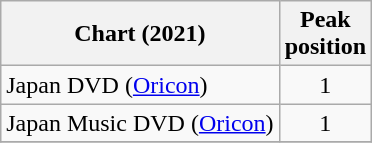<table class="wikitable sortable plainrowheaders">
<tr>
<th scope="col">Chart (2021)</th>
<th scope="col">Peak<br>position</th>
</tr>
<tr>
<td scope="row">Japan DVD (<a href='#'>Oricon</a>)</td>
<td style="text-align:center;">1</td>
</tr>
<tr>
<td scope="row">Japan Music DVD (<a href='#'>Oricon</a>)</td>
<td style="text-align:center;">1</td>
</tr>
<tr>
</tr>
</table>
